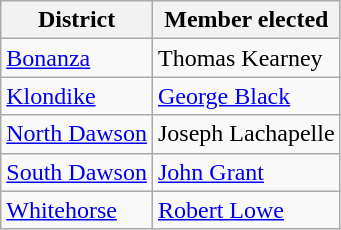<table class="wikitable">
<tr>
<th>District</th>
<th>Member elected</th>
</tr>
<tr>
<td><a href='#'>Bonanza</a></td>
<td>Thomas Kearney</td>
</tr>
<tr>
<td><a href='#'>Klondike</a></td>
<td><a href='#'>George Black</a></td>
</tr>
<tr>
<td><a href='#'>North Dawson</a></td>
<td>Joseph Lachapelle</td>
</tr>
<tr>
<td><a href='#'>South Dawson</a></td>
<td><a href='#'>John Grant</a></td>
</tr>
<tr>
<td><a href='#'>Whitehorse</a></td>
<td><a href='#'>Robert Lowe</a></td>
</tr>
</table>
